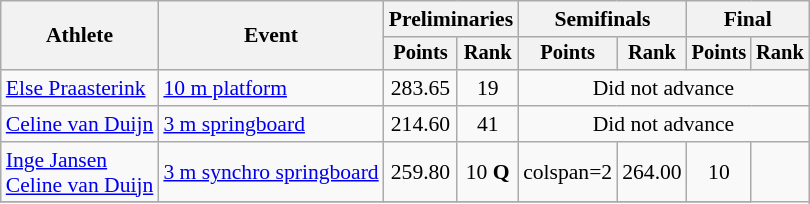<table class="wikitable" style="text-align:center; font-size:90%; ">
<tr>
<th rowspan=2>Athlete</th>
<th rowspan=2>Event</th>
<th colspan=2>Preliminaries</th>
<th colspan=2>Semifinals</th>
<th colspan=2>Final</th>
</tr>
<tr style="font-size:95%">
<th>Points</th>
<th>Rank</th>
<th>Points</th>
<th>Rank</th>
<th>Points</th>
<th>Rank</th>
</tr>
<tr>
<td align=left><a href='#'>Else Praasterink</a></td>
<td align=left><a href='#'>10 m platform</a></td>
<td>283.65</td>
<td>19</td>
<td colspan=4>Did not advance</td>
</tr>
<tr>
<td align=left><a href='#'>Celine van Duijn</a></td>
<td align=left><a href='#'>3 m springboard</a></td>
<td>214.60</td>
<td>41</td>
<td colspan=4>Did not advance</td>
</tr>
<tr>
<td align=left><a href='#'>Inge Jansen</a> <br> <a href='#'>Celine van Duijn</a></td>
<td align=left><a href='#'>3 m synchro springboard</a></td>
<td>259.80</td>
<td>10 <strong>Q</strong></td>
<td>colspan=2 </td>
<td>264.00</td>
<td>10</td>
</tr>
<tr>
</tr>
</table>
